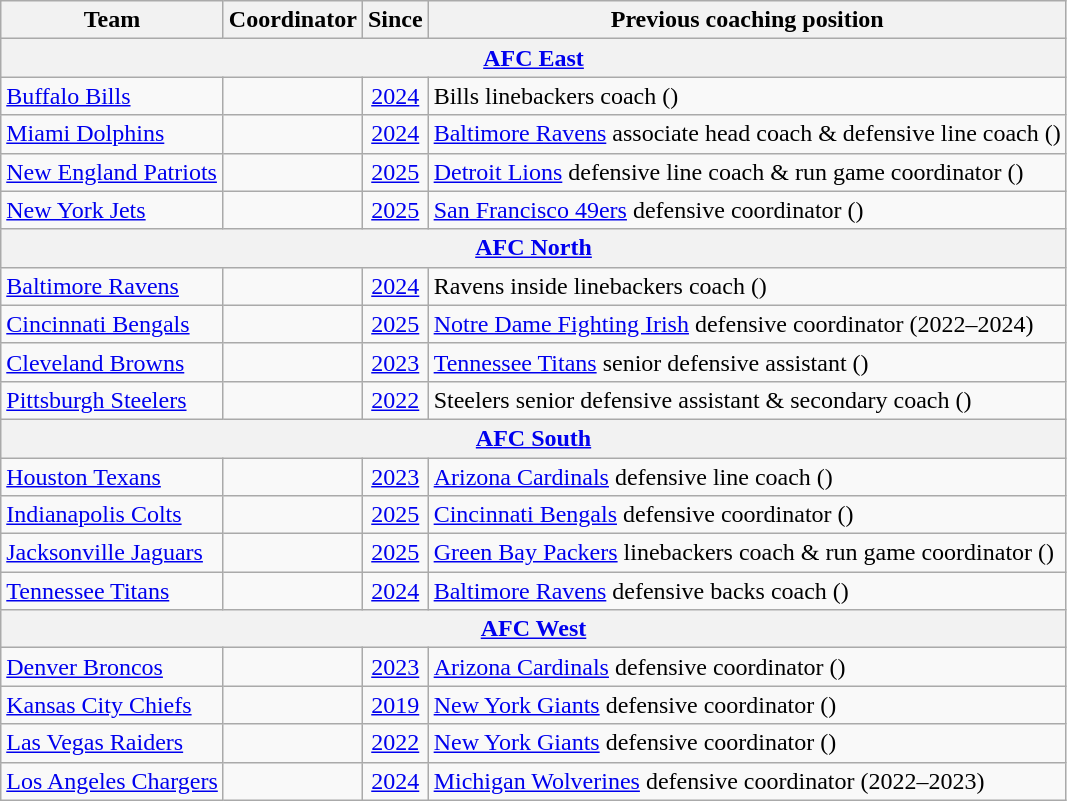<table class="wikitable sortable">
<tr>
<th>Team</th>
<th>Coordinator</th>
<th>Since</th>
<th>Previous coaching position</th>
</tr>
<tr>
<th colspan="4"><a href='#'>AFC East</a></th>
</tr>
<tr>
<td><a href='#'>Buffalo Bills</a></td>
<td></td>
<td align="center"><a href='#'>2024</a></td>
<td>Bills linebackers coach ()</td>
</tr>
<tr>
<td><a href='#'>Miami Dolphins</a></td>
<td></td>
<td align="center"><a href='#'>2024</a></td>
<td><a href='#'>Baltimore Ravens</a> associate head coach & defensive line coach ()</td>
</tr>
<tr>
<td><a href='#'>New England Patriots</a></td>
<td></td>
<td align="center"><a href='#'>2025</a></td>
<td><a href='#'>Detroit Lions</a> defensive line coach & run game coordinator ()</td>
</tr>
<tr>
<td><a href='#'>New York Jets</a></td>
<td></td>
<td align="center"><a href='#'>2025</a></td>
<td><a href='#'>San Francisco 49ers</a> defensive coordinator ()</td>
</tr>
<tr>
<th colspan="4"><a href='#'>AFC North</a></th>
</tr>
<tr>
<td><a href='#'>Baltimore Ravens</a></td>
<td></td>
<td align="center"><a href='#'>2024</a></td>
<td>Ravens inside linebackers coach ()</td>
</tr>
<tr>
<td><a href='#'>Cincinnati Bengals</a></td>
<td></td>
<td align="center"><a href='#'>2025</a></td>
<td><a href='#'>Notre Dame Fighting Irish</a> defensive coordinator (2022–2024)</td>
</tr>
<tr>
<td><a href='#'>Cleveland Browns</a></td>
<td></td>
<td align="center"><a href='#'>2023</a></td>
<td><a href='#'>Tennessee Titans</a> senior defensive assistant  ()</td>
</tr>
<tr>
<td><a href='#'>Pittsburgh Steelers</a></td>
<td></td>
<td align="center"><a href='#'>2022</a></td>
<td>Steelers senior defensive assistant & secondary coach ()</td>
</tr>
<tr>
<th colspan="4"><a href='#'>AFC South</a></th>
</tr>
<tr>
<td><a href='#'>Houston Texans</a></td>
<td></td>
<td align="center"><a href='#'>2023</a></td>
<td><a href='#'>Arizona Cardinals</a> defensive line coach ()</td>
</tr>
<tr>
<td><a href='#'>Indianapolis Colts</a></td>
<td></td>
<td align="center"><a href='#'>2025</a></td>
<td><a href='#'>Cincinnati Bengals</a> defensive coordinator ()</td>
</tr>
<tr>
<td><a href='#'>Jacksonville Jaguars</a></td>
<td></td>
<td align="center"><a href='#'>2025</a></td>
<td><a href='#'>Green Bay Packers</a> linebackers coach & run game coordinator ()</td>
</tr>
<tr>
<td><a href='#'>Tennessee Titans</a></td>
<td></td>
<td align="center"><a href='#'>2024</a></td>
<td><a href='#'>Baltimore Ravens</a> defensive backs coach ()</td>
</tr>
<tr>
<th colspan="4"><a href='#'>AFC West</a></th>
</tr>
<tr>
<td><a href='#'>Denver Broncos</a></td>
<td></td>
<td align="center"><a href='#'>2023</a></td>
<td><a href='#'>Arizona Cardinals</a> defensive coordinator ()</td>
</tr>
<tr>
<td><a href='#'>Kansas City Chiefs</a></td>
<td></td>
<td align="center"><a href='#'>2019</a></td>
<td><a href='#'>New York Giants</a> defensive coordinator ()</td>
</tr>
<tr>
<td><a href='#'>Las Vegas Raiders</a></td>
<td></td>
<td align="center"><a href='#'>2022</a></td>
<td><a href='#'>New York Giants</a> defensive coordinator ()</td>
</tr>
<tr>
<td><a href='#'>Los Angeles Chargers</a></td>
<td></td>
<td align="center"><a href='#'>2024</a></td>
<td><a href='#'>Michigan Wolverines</a> defensive coordinator (2022–2023)</td>
</tr>
</table>
